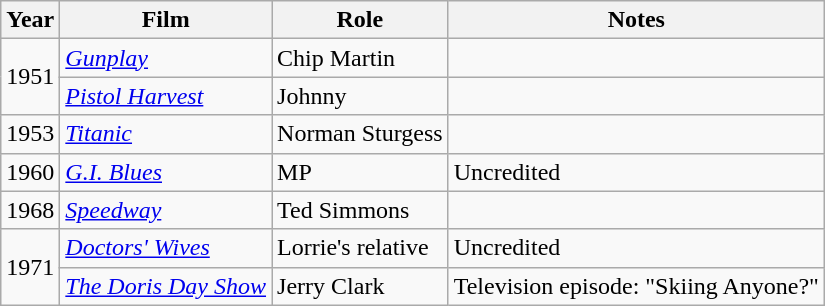<table class="wikitable">
<tr>
<th>Year</th>
<th>Film</th>
<th>Role</th>
<th>Notes</th>
</tr>
<tr>
<td rowspan=2>1951</td>
<td><em><a href='#'>Gunplay</a></em></td>
<td>Chip Martin</td>
<td></td>
</tr>
<tr>
<td><em><a href='#'>Pistol Harvest</a></em></td>
<td>Johnny</td>
<td></td>
</tr>
<tr>
<td>1953</td>
<td><em><a href='#'>Titanic</a></em></td>
<td>Norman Sturgess</td>
<td></td>
</tr>
<tr>
<td>1960</td>
<td><em><a href='#'>G.I. Blues</a></em></td>
<td>MP</td>
<td>Uncredited</td>
</tr>
<tr>
<td>1968</td>
<td><em><a href='#'>Speedway</a></em></td>
<td>Ted Simmons</td>
<td></td>
</tr>
<tr>
<td rowspan=2>1971</td>
<td><em><a href='#'>Doctors' Wives</a></em></td>
<td>Lorrie's relative</td>
<td>Uncredited</td>
</tr>
<tr>
<td><em><a href='#'>The Doris Day Show</a></em></td>
<td>Jerry Clark</td>
<td>Television episode: "Skiing Anyone?"</td>
</tr>
</table>
